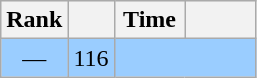<table class="wikitable" style="text-align:center">
<tr style="background:#efefef;">
<th width="30">Rank</th>
<th width="20"></th>
<th width="40">Time</th>
<th width="40"></th>
</tr>
<tr bgcolor=#9acdff>
<td>—</td>
<td>116</td>
<td colspan="2" align="center"></td>
</tr>
</table>
